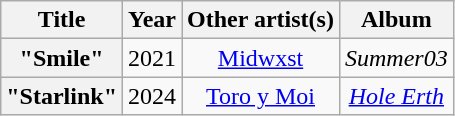<table class="wikitable plainrowheaders" style="text-align:center;">
<tr>
<th scope="col">Title</th>
<th scope="col">Year</th>
<th scope="col">Other artist(s)</th>
<th scope="col">Album</th>
</tr>
<tr>
<th scope="row">"Smile"</th>
<td>2021</td>
<td><a href='#'>Midwxst</a></td>
<td><em>Summer03</em></td>
</tr>
<tr>
<th scope="row">"Starlink"</th>
<td>2024</td>
<td><a href='#'>Toro y Moi</a></td>
<td><em><a href='#'>Hole Erth</a></em></td>
</tr>
</table>
